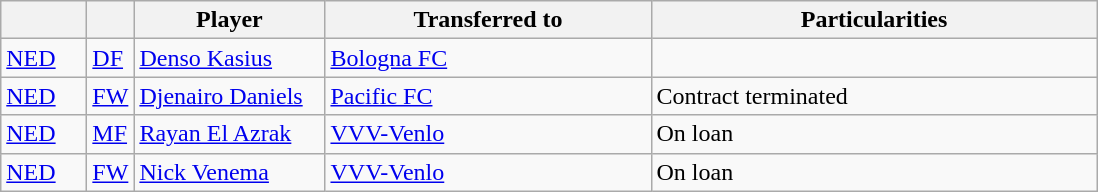<table class="wikitable plainrowheaders sortable">
<tr>
<th style="width: 50px;"></th>
<th style="width: 10px;"></th>
<th style="width: 120px;">Player</th>
<th style="width: 210px;">Transferred to</th>
<th style="width: 290px;">Particularities</th>
</tr>
<tr>
<td><strong></strong> <a href='#'>NED</a></td>
<td><a href='#'>DF</a></td>
<td><a href='#'>Denso Kasius</a></td>
<td><strong></strong> <a href='#'>Bologna FC</a></td>
<td></td>
</tr>
<tr>
<td><strong></strong> <a href='#'>NED</a></td>
<td><a href='#'>FW</a></td>
<td><a href='#'>Djenairo Daniels</a></td>
<td><strong></strong> <a href='#'>Pacific FC</a></td>
<td>Contract terminated</td>
</tr>
<tr>
<td><strong></strong> <a href='#'>NED</a></td>
<td><a href='#'>MF</a></td>
<td><a href='#'>Rayan El Azrak</a></td>
<td><strong></strong> <a href='#'>VVV-Venlo</a></td>
<td>On loan</td>
</tr>
<tr>
<td><strong></strong> <a href='#'>NED</a></td>
<td><a href='#'>FW</a></td>
<td><a href='#'>Nick Venema</a></td>
<td><strong></strong> <a href='#'>VVV-Venlo</a></td>
<td>On loan</td>
</tr>
</table>
